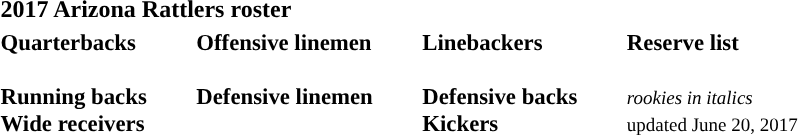<table class="toccolours" style="text-align: left;">
<tr>
<th colspan="7"><strong>2017 Arizona Rattlers roster</strong></th>
</tr>
<tr>
<td style="font-size: 95%;vertical-align:top;"><strong>Quarterbacks</strong><br>

<br><strong>Running backs</strong>

<br><strong>Wide receivers</strong>




</td>
<td style="width: 25px;"></td>
<td style="font-size: 95%;vertical-align:top;"><strong>Offensive linemen</strong><br>


<br><strong>Defensive linemen</strong>



</td>
<td style="width: 25px;"></td>
<td style="font-size: 95%;vertical-align:top;"><strong>Linebackers</strong><br><br><strong>Defensive backs</strong>




<br><strong>Kickers</strong>
</td>
<td style="width: 25px;"></td>
<td style="font-size: 95%;vertical-align:top;"><strong>Reserve list</strong><br>












<br><small><em>rookies in italics</em><br><span></span> updated June 20, 2017</small><br>
</td>
</tr>
<tr>
</tr>
</table>
